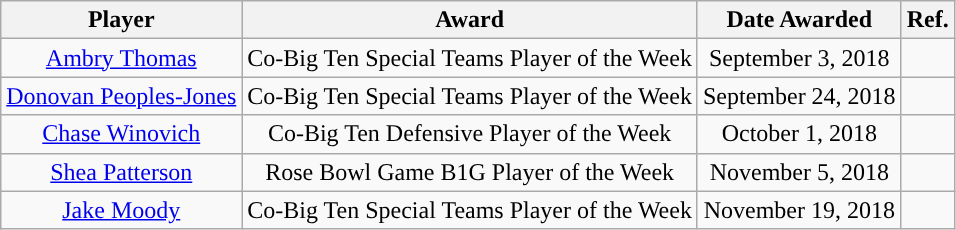<table class="wikitable sortable sortable" style="text-align: center">
<tr align=center>
<th>Player</th>
<th>Award</th>
<th>Date Awarded</th>
<th>Ref.</th>
</tr>
<tr>
<td><a href='#'>Ambry Thomas</a></td>
<td>Co-Big Ten Special Teams Player of the Week</td>
<td>September 3, 2018</td>
<td></td>
</tr>
<tr>
<td><a href='#'>Donovan Peoples-Jones</a></td>
<td>Co-Big Ten Special Teams Player of the Week</td>
<td>September 24, 2018</td>
<td></td>
</tr>
<tr>
<td><a href='#'>Chase Winovich</a></td>
<td>Co-Big Ten Defensive Player of the Week</td>
<td>October 1, 2018</td>
<td></td>
</tr>
<tr>
<td><a href='#'>Shea Patterson</a></td>
<td>Rose Bowl Game B1G Player of the Week</td>
<td>November 5, 2018</td>
<td></td>
</tr>
<tr>
<td><a href='#'>Jake Moody</a></td>
<td>Co-Big Ten Special Teams Player of the Week</td>
<td>November 19, 2018</td>
<td></td>
</tr>
</table>
